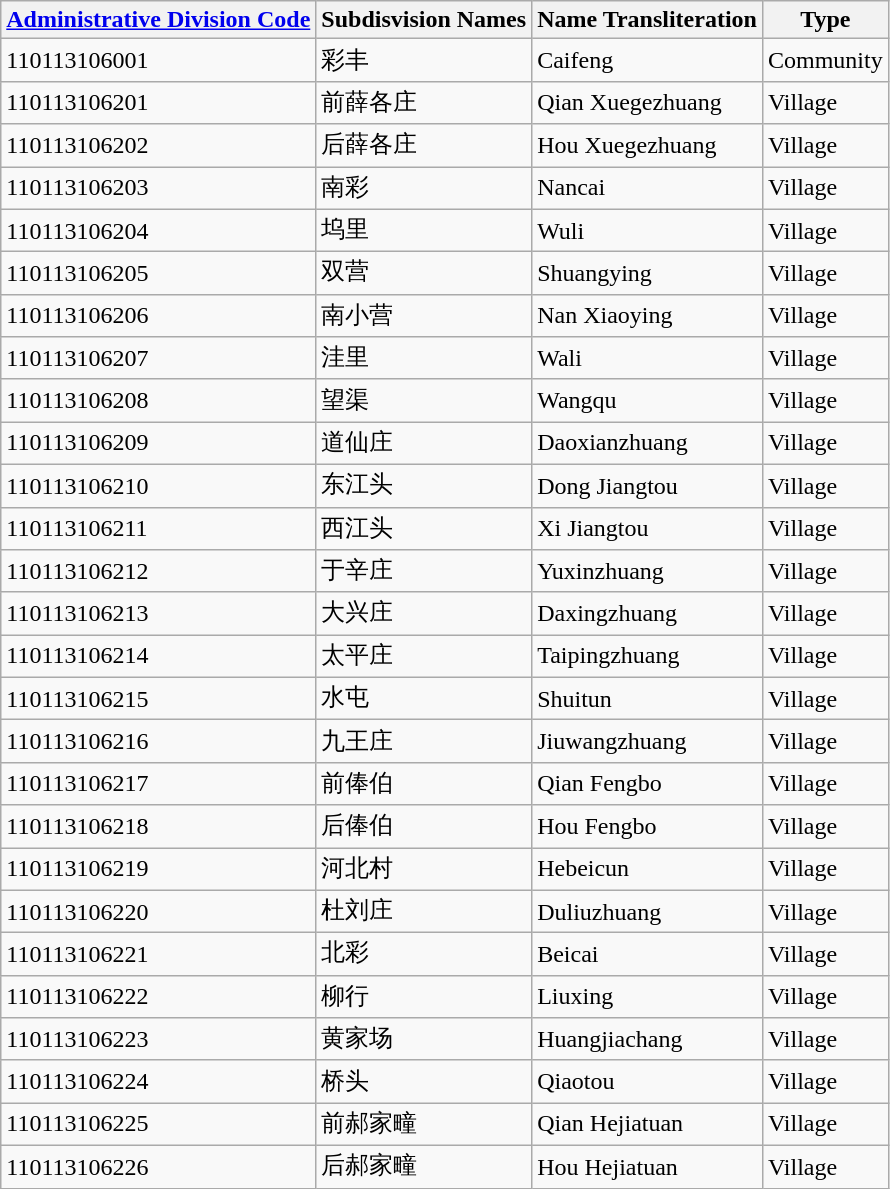<table class="wikitable sortable">
<tr>
<th><a href='#'>Administrative Division Code</a></th>
<th>Subdisvision Names</th>
<th>Name Transliteration</th>
<th>Type</th>
</tr>
<tr>
<td>110113106001</td>
<td>彩丰</td>
<td>Caifeng</td>
<td>Community</td>
</tr>
<tr>
<td>110113106201</td>
<td>前薛各庄</td>
<td>Qian Xuegezhuang</td>
<td>Village</td>
</tr>
<tr>
<td>110113106202</td>
<td>后薛各庄</td>
<td>Hou Xuegezhuang</td>
<td>Village</td>
</tr>
<tr>
<td>110113106203</td>
<td>南彩</td>
<td>Nancai</td>
<td>Village</td>
</tr>
<tr>
<td>110113106204</td>
<td>坞里</td>
<td>Wuli</td>
<td>Village</td>
</tr>
<tr>
<td>110113106205</td>
<td>双营</td>
<td>Shuangying</td>
<td>Village</td>
</tr>
<tr>
<td>110113106206</td>
<td>南小营</td>
<td>Nan Xiaoying</td>
<td>Village</td>
</tr>
<tr>
<td>110113106207</td>
<td>洼里</td>
<td>Wali</td>
<td>Village</td>
</tr>
<tr>
<td>110113106208</td>
<td>望渠</td>
<td>Wangqu</td>
<td>Village</td>
</tr>
<tr>
<td>110113106209</td>
<td>道仙庄</td>
<td>Daoxianzhuang</td>
<td>Village</td>
</tr>
<tr>
<td>110113106210</td>
<td>东江头</td>
<td>Dong Jiangtou</td>
<td>Village</td>
</tr>
<tr>
<td>110113106211</td>
<td>西江头</td>
<td>Xi Jiangtou</td>
<td>Village</td>
</tr>
<tr>
<td>110113106212</td>
<td>于辛庄</td>
<td>Yuxinzhuang</td>
<td>Village</td>
</tr>
<tr>
<td>110113106213</td>
<td>大兴庄</td>
<td>Daxingzhuang</td>
<td>Village</td>
</tr>
<tr>
<td>110113106214</td>
<td>太平庄</td>
<td>Taipingzhuang</td>
<td>Village</td>
</tr>
<tr>
<td>110113106215</td>
<td>水屯</td>
<td>Shuitun</td>
<td>Village</td>
</tr>
<tr>
<td>110113106216</td>
<td>九王庄</td>
<td>Jiuwangzhuang</td>
<td>Village</td>
</tr>
<tr>
<td>110113106217</td>
<td>前俸伯</td>
<td>Qian Fengbo</td>
<td>Village</td>
</tr>
<tr>
<td>110113106218</td>
<td>后俸伯</td>
<td>Hou Fengbo</td>
<td>Village</td>
</tr>
<tr>
<td>110113106219</td>
<td>河北村</td>
<td>Hebeicun</td>
<td>Village</td>
</tr>
<tr>
<td>110113106220</td>
<td>杜刘庄</td>
<td>Duliuzhuang</td>
<td>Village</td>
</tr>
<tr>
<td>110113106221</td>
<td>北彩</td>
<td>Beicai</td>
<td>Village</td>
</tr>
<tr>
<td>110113106222</td>
<td>柳行</td>
<td>Liuxing</td>
<td>Village</td>
</tr>
<tr>
<td>110113106223</td>
<td>黄家场</td>
<td>Huangjiachang</td>
<td>Village</td>
</tr>
<tr>
<td>110113106224</td>
<td>桥头</td>
<td>Qiaotou</td>
<td>Village</td>
</tr>
<tr>
<td>110113106225</td>
<td>前郝家疃</td>
<td>Qian Hejiatuan</td>
<td>Village</td>
</tr>
<tr>
<td>110113106226</td>
<td>后郝家疃</td>
<td>Hou Hejiatuan</td>
<td>Village</td>
</tr>
</table>
